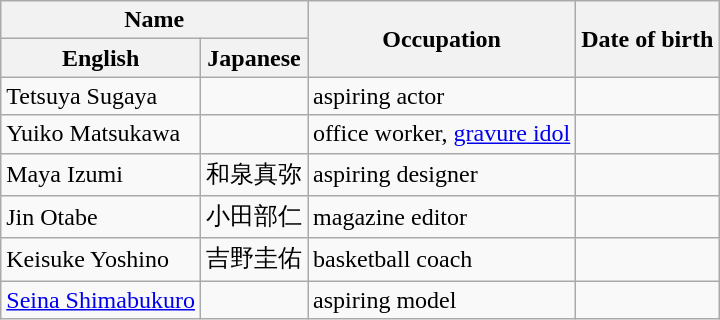<table class="wikitable sortable">
<tr>
<th colspan="2">Name</th>
<th rowspan="2">Occupation</th>
<th rowspan="2">Date of birth</th>
</tr>
<tr>
<th>English</th>
<th>Japanese</th>
</tr>
<tr>
<td>Tetsuya Sugaya</td>
<td></td>
<td>aspiring actor</td>
<td></td>
</tr>
<tr>
<td>Yuiko Matsukawa</td>
<td></td>
<td>office worker, <a href='#'>gravure idol</a></td>
<td></td>
</tr>
<tr>
<td>Maya Izumi</td>
<td>和泉真弥</td>
<td>aspiring designer</td>
<td></td>
</tr>
<tr>
<td>Jin Otabe</td>
<td>小田部仁</td>
<td>magazine editor</td>
<td></td>
</tr>
<tr>
<td>Keisuke Yoshino</td>
<td>吉野圭佑</td>
<td>basketball coach</td>
<td></td>
</tr>
<tr>
<td><a href='#'>Seina Shimabukuro</a></td>
<td></td>
<td>aspiring model</td>
<td></td>
</tr>
</table>
